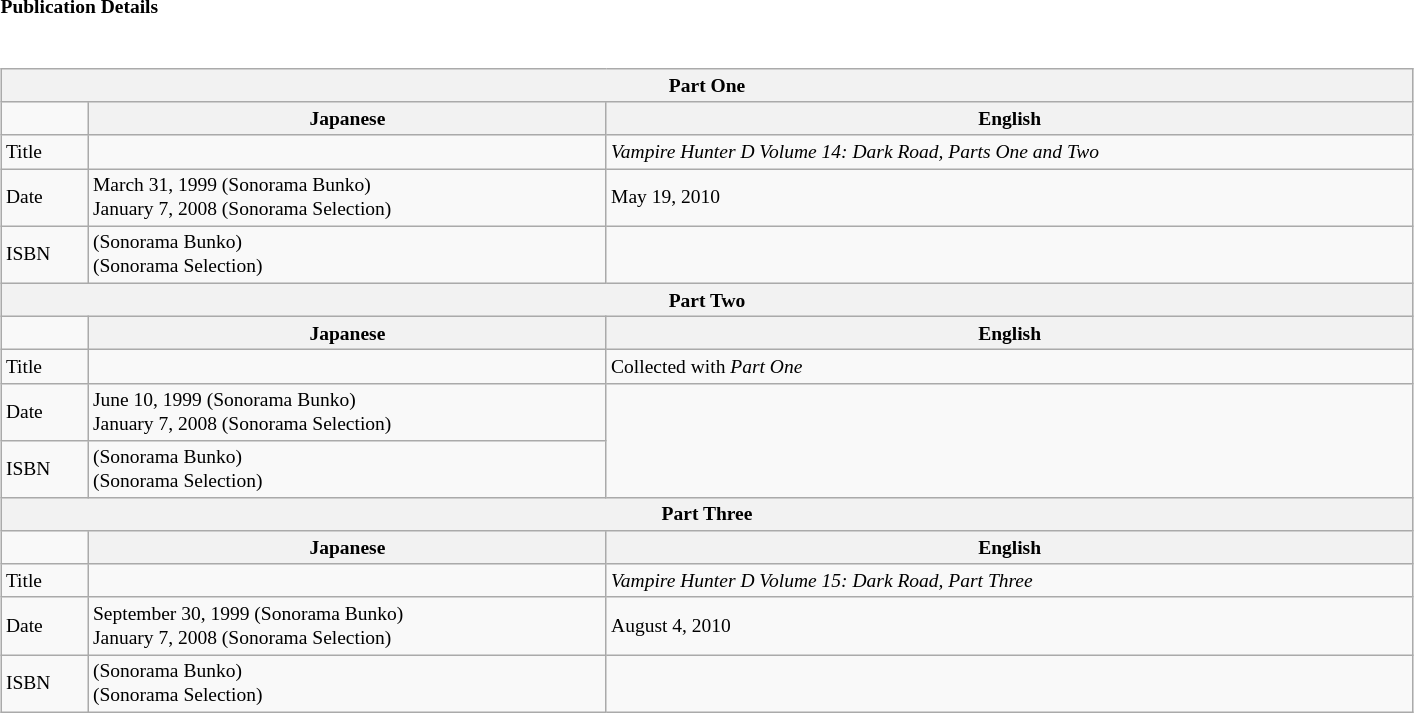<table class="collapsible collapsed" border="0" style="width:75%; font-size:small;">
<tr>
<th style="width:20em; text-align:left">Publication Details</th>
<th></th>
</tr>
<tr>
<td colspan="2"><br><table class="wikitable" style="width:100%; font-size:small;  margin-right:-1em;">
<tr>
<th colspan="3">Part One</th>
</tr>
<tr>
<td></td>
<th>Japanese</th>
<th>English</th>
</tr>
<tr>
<td>Title</td>
<td> </td>
<td> <em>Vampire Hunter D Volume 14: Dark Road, Parts One and Two</em></td>
</tr>
<tr>
<td>Date</td>
<td> March 31, 1999 (Sonorama Bunko)<br>January 7, 2008 (Sonorama Selection)</td>
<td> May 19, 2010</td>
</tr>
<tr>
<td>ISBN</td>
<td>  (Sonorama Bunko)<br> (Sonorama Selection)</td>
<td> </td>
</tr>
<tr>
<th colspan="3">Part Two</th>
</tr>
<tr>
<td></td>
<th>Japanese</th>
<th>English</th>
</tr>
<tr>
<td>Title</td>
<td> </td>
<td>Collected with <em>Part One</em></td>
</tr>
<tr>
<td>Date</td>
<td> June 10, 1999 (Sonorama Bunko)<br>January 7, 2008 (Sonorama Selection)</td>
</tr>
<tr>
<td>ISBN</td>
<td>  (Sonorama Bunko)<br> (Sonorama Selection)</td>
</tr>
<tr>
<th colspan="3">Part Three</th>
</tr>
<tr>
<td></td>
<th>Japanese</th>
<th>English</th>
</tr>
<tr>
<td>Title</td>
<td> </td>
<td> <em>Vampire Hunter D Volume 15: Dark Road, Part Three</em></td>
</tr>
<tr>
<td>Date</td>
<td> September 30, 1999 (Sonorama Bunko)<br>January 7, 2008 (Sonorama Selection)</td>
<td> August 4, 2010</td>
</tr>
<tr>
<td>ISBN</td>
<td>  (Sonorama Bunko)<br> (Sonorama Selection)</td>
<td> </td>
</tr>
</table>
</td>
</tr>
</table>
